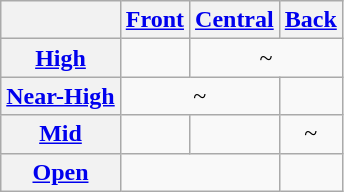<table class="wikitable">
<tr>
<th></th>
<th><a href='#'>Front</a></th>
<th><a href='#'>Central</a></th>
<th><a href='#'>Back</a></th>
</tr>
<tr style="text-align: center;">
<th><a href='#'>High</a></th>
<td></td>
<td colspan=2>~</td>
</tr>
<tr style="text-align: center;">
<th><a href='#'>Near-High</a></th>
<td colspan=2>~</td>
<td></td>
</tr>
<tr style="text-align: center;">
<th><a href='#'>Mid</a></th>
<td></td>
<td></td>
<td>~</td>
</tr>
<tr style="text-align: center;">
<th><a href='#'>Open</a></th>
<td colspan=2></td>
<td></td>
</tr>
</table>
